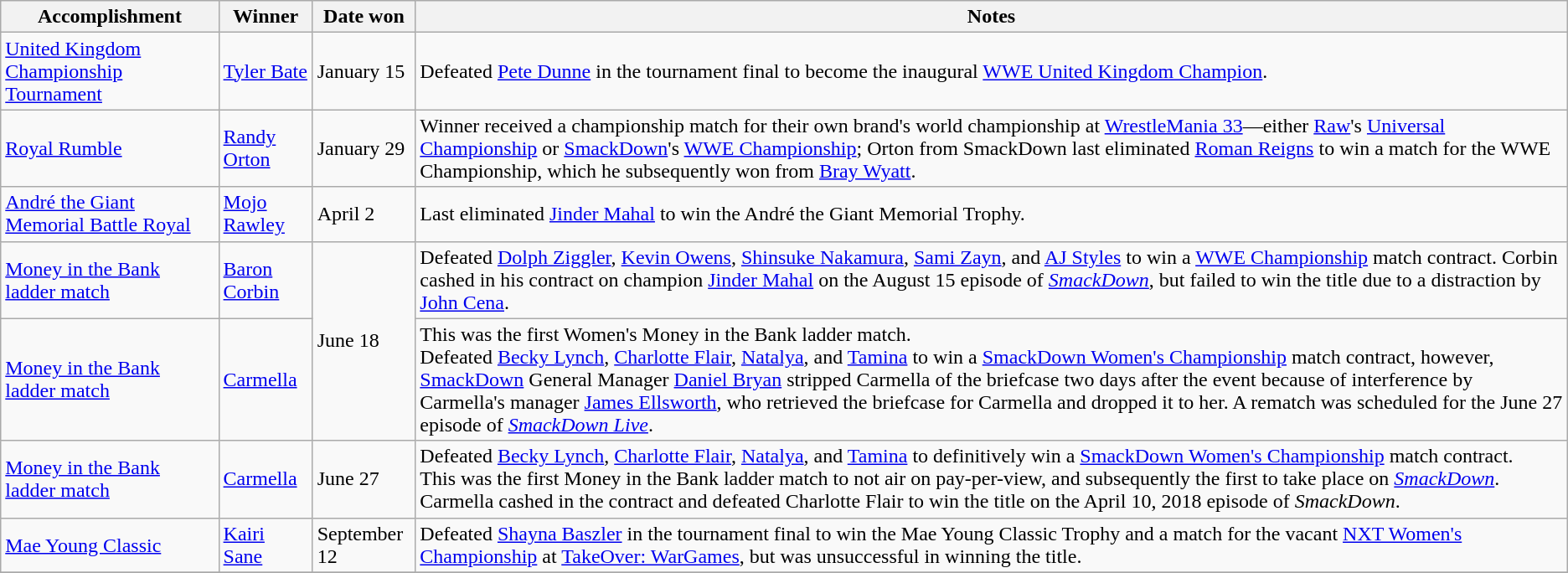<table class="wikitable">
<tr>
<th>Accomplishment</th>
<th>Winner</th>
<th>Date won</th>
<th>Notes</th>
</tr>
<tr>
<td><a href='#'>United Kingdom Championship Tournament</a></td>
<td><a href='#'>Tyler Bate</a></td>
<td>January 15</td>
<td>Defeated <a href='#'>Pete Dunne</a> in the tournament final to become the inaugural <a href='#'>WWE United Kingdom Champion</a>.</td>
</tr>
<tr>
<td><a href='#'>Royal Rumble</a></td>
<td><a href='#'>Randy Orton</a></td>
<td>January 29</td>
<td>Winner received a championship match for their own brand's world championship at <a href='#'>WrestleMania 33</a>—either <a href='#'>Raw</a>'s <a href='#'>Universal Championship</a> or <a href='#'>SmackDown</a>'s <a href='#'>WWE Championship</a>; Orton from SmackDown last eliminated <a href='#'>Roman Reigns</a> to win a match for the WWE Championship, which he subsequently won from <a href='#'>Bray Wyatt</a>.</td>
</tr>
<tr>
<td><a href='#'>André the Giant Memorial Battle Royal</a></td>
<td><a href='#'>Mojo Rawley</a></td>
<td>April 2</td>
<td>Last eliminated <a href='#'>Jinder Mahal</a> to win the André the Giant Memorial Trophy.</td>
</tr>
<tr>
<td><a href='#'>Money in the Bank ladder match</a><br></td>
<td><a href='#'>Baron Corbin</a></td>
<td rowspan=2>June 18</td>
<td>Defeated <a href='#'>Dolph Ziggler</a>, <a href='#'>Kevin Owens</a>, <a href='#'>Shinsuke Nakamura</a>, <a href='#'>Sami Zayn</a>, and <a href='#'>AJ Styles</a> to win a <a href='#'>WWE Championship</a> match contract. Corbin cashed in his contract on champion <a href='#'>Jinder Mahal</a> on the August 15 episode of <em><a href='#'>SmackDown</a></em>, but failed to win the title due to a distraction by <a href='#'>John Cena</a>.</td>
</tr>
<tr>
<td><a href='#'>Money in the Bank ladder match</a><br></td>
<td><a href='#'>Carmella</a></td>
<td>This was the first Women's Money in the Bank ladder match.<br>Defeated <a href='#'>Becky Lynch</a>, <a href='#'>Charlotte Flair</a>, <a href='#'>Natalya</a>, and <a href='#'>Tamina</a> to win a <a href='#'>SmackDown Women's Championship</a> match contract, however, <a href='#'>SmackDown</a> General Manager <a href='#'>Daniel Bryan</a> stripped Carmella of the briefcase two days after the event because of interference by Carmella's manager <a href='#'>James Ellsworth</a>, who retrieved the briefcase for Carmella and dropped it to her. A rematch was scheduled for the June 27 episode of <em><a href='#'>SmackDown Live</a></em>.</td>
</tr>
<tr>
<td><a href='#'>Money in the Bank ladder match</a><br></td>
<td><a href='#'>Carmella</a></td>
<td>June 27</td>
<td>Defeated <a href='#'>Becky Lynch</a>, <a href='#'>Charlotte Flair</a>, <a href='#'>Natalya</a>, and <a href='#'>Tamina</a> to definitively win a <a href='#'>SmackDown Women's Championship</a> match contract.<br>This was the first Money in the Bank ladder match to not air on pay-per-view, and subsequently the first to take place on <em><a href='#'>SmackDown</a></em>.<br>Carmella cashed in the contract and defeated Charlotte Flair to win the title on the April 10, 2018 episode of <em>SmackDown</em>.</td>
</tr>
<tr>
<td><a href='#'>Mae Young Classic</a></td>
<td><a href='#'>Kairi Sane</a></td>
<td>September 12</td>
<td>Defeated <a href='#'>Shayna Baszler</a> in the tournament final to win the Mae Young Classic Trophy and a match for the vacant <a href='#'>NXT Women's Championship</a> at <a href='#'>TakeOver: WarGames</a>, but was unsuccessful in winning the title.</td>
</tr>
<tr>
</tr>
</table>
